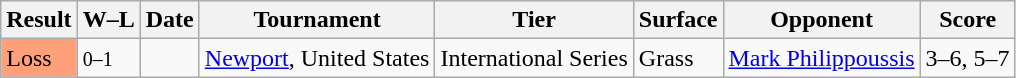<table class="sortable wikitable">
<tr>
<th>Result</th>
<th class="unsortable">W–L</th>
<th>Date</th>
<th>Tournament</th>
<th>Tier</th>
<th>Surface</th>
<th>Opponent</th>
<th class="unsortable">Score</th>
</tr>
<tr>
<td bgcolor=FFA07A>Loss</td>
<td><small>0–1</small></td>
<td><a href='#'></a></td>
<td><a href='#'>Newport</a>, United States</td>
<td>International Series</td>
<td>Grass</td>
<td> <a href='#'>Mark Philippoussis</a></td>
<td>3–6, 5–7</td>
</tr>
</table>
